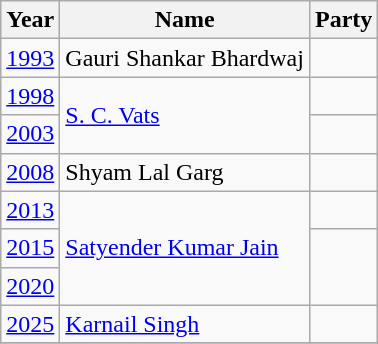<table class="wikitable">
<tr>
<th>Year</th>
<th>Name</th>
<th colspan=2>Party</th>
</tr>
<tr>
<td><a href='#'>1993</a></td>
<td>Gauri Shankar Bhardwaj</td>
<td></td>
</tr>
<tr>
<td><a href='#'>1998</a></td>
<td rowspan="2"><a href='#'>S. C. Vats</a></td>
<td></td>
</tr>
<tr>
<td><a href='#'>2003</a></td>
</tr>
<tr>
<td><a href='#'>2008</a></td>
<td>Shyam Lal Garg</td>
<td></td>
</tr>
<tr>
<td><a href='#'>2013</a></td>
<td rowspan="3"><a href='#'>Satyender Kumar Jain</a></td>
<td></td>
</tr>
<tr>
<td><a href='#'>2015</a></td>
</tr>
<tr>
<td><a href='#'>2020</a></td>
</tr>
<tr>
<td><a href='#'>2025</a></td>
<td><a href='#'>Karnail Singh</a></td>
<td></td>
</tr>
<tr>
</tr>
</table>
